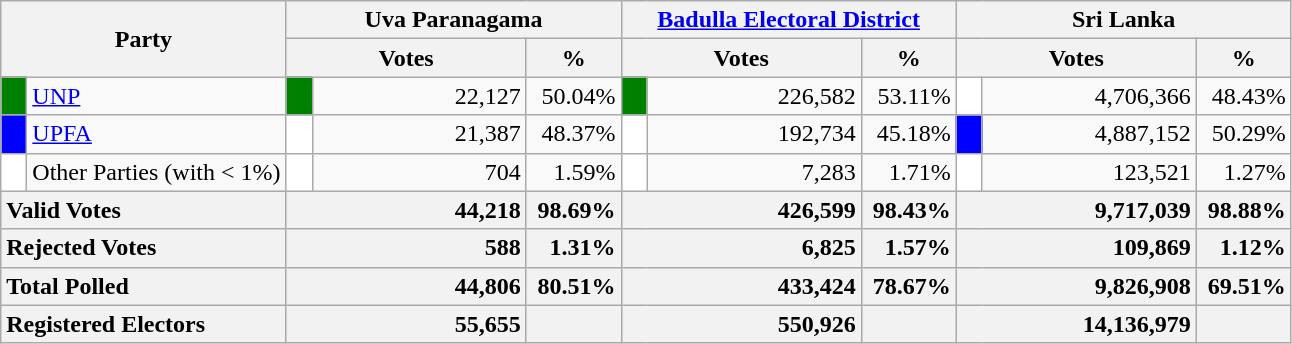<table class="wikitable">
<tr>
<th colspan="2" width="144px"rowspan="2">Party</th>
<th colspan="3" width="216px">Uva Paranagama</th>
<th colspan="3" width="216px"><a href='#'>Badulla Electoral District</a></th>
<th colspan="3" width="216px">Sri Lanka</th>
</tr>
<tr>
<th colspan="2" width="144px">Votes</th>
<th>%</th>
<th colspan="2" width="144px">Votes</th>
<th>%</th>
<th colspan="2" width="144px">Votes</th>
<th>%</th>
</tr>
<tr>
<td style="background-color:green;" width="10px"></td>
<td style="text-align:left;"><a href='#'>UNP</a></td>
<td style="background-color:green;" width="10px"></td>
<td style="text-align:right;">22,127</td>
<td style="text-align:right;">50.04%</td>
<td style="background-color:green;" width="10px"></td>
<td style="text-align:right;">226,582</td>
<td style="text-align:right;">53.11%</td>
<td style="background-color:white;" width="10px"></td>
<td style="text-align:right;">4,706,366</td>
<td style="text-align:right;">48.43%</td>
</tr>
<tr>
<td style="background-color:blue;" width="10px"></td>
<td style="text-align:left;"><a href='#'>UPFA</a></td>
<td style="background-color:white;" width="10px"></td>
<td style="text-align:right;">21,387</td>
<td style="text-align:right;">48.37%</td>
<td style="background-color:white;" width="10px"></td>
<td style="text-align:right;">192,734</td>
<td style="text-align:right;">45.18%</td>
<td style="background-color:blue;" width="10px"></td>
<td style="text-align:right;">4,887,152</td>
<td style="text-align:right;">50.29%</td>
</tr>
<tr>
<td style="background-color:white;" width="10px"></td>
<td style="text-align:left;">Other Parties (with < 1%)</td>
<td style="background-color:white;" width="10px"></td>
<td style="text-align:right;">704</td>
<td style="text-align:right;">1.59%</td>
<td style="background-color:white;" width="10px"></td>
<td style="text-align:right;">7,283</td>
<td style="text-align:right;">1.71%</td>
<td style="background-color:white;" width="10px"></td>
<td style="text-align:right;">123,521</td>
<td style="text-align:right;">1.27%</td>
</tr>
<tr>
<th colspan="2" width="144px"style="text-align:left;">Valid Votes</th>
<th style="text-align:right;"colspan="2" width="144px">44,218</th>
<th style="text-align:right;">98.69%</th>
<th style="text-align:right;"colspan="2" width="144px">426,599</th>
<th style="text-align:right;">98.43%</th>
<th style="text-align:right;"colspan="2" width="144px">9,717,039</th>
<th style="text-align:right;">98.88%</th>
</tr>
<tr>
<th colspan="2" width="144px"style="text-align:left;">Rejected Votes</th>
<th style="text-align:right;"colspan="2" width="144px">588</th>
<th style="text-align:right;">1.31%</th>
<th style="text-align:right;"colspan="2" width="144px">6,825</th>
<th style="text-align:right;">1.57%</th>
<th style="text-align:right;"colspan="2" width="144px">109,869</th>
<th style="text-align:right;">1.12%</th>
</tr>
<tr>
<th colspan="2" width="144px"style="text-align:left;">Total Polled</th>
<th style="text-align:right;"colspan="2" width="144px">44,806</th>
<th style="text-align:right;">80.51%</th>
<th style="text-align:right;"colspan="2" width="144px">433,424</th>
<th style="text-align:right;">78.67%</th>
<th style="text-align:right;"colspan="2" width="144px">9,826,908</th>
<th style="text-align:right;">69.51%</th>
</tr>
<tr>
<th colspan="2" width="144px"style="text-align:left;">Registered Electors</th>
<th style="text-align:right;"colspan="2" width="144px">55,655</th>
<th></th>
<th style="text-align:right;"colspan="2" width="144px">550,926</th>
<th></th>
<th style="text-align:right;"colspan="2" width="144px">14,136,979</th>
<th></th>
</tr>
</table>
